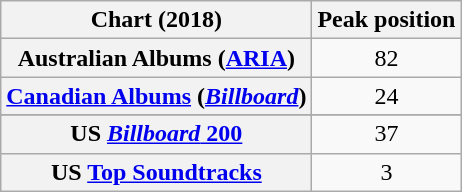<table class="wikitable plainrowheaders sortable" style="text-align:center">
<tr>
<th scope="col">Chart (2018)</th>
<th scope="col">Peak position</th>
</tr>
<tr>
<th scope="row">Australian Albums (<a href='#'>ARIA</a>)</th>
<td>82</td>
</tr>
<tr>
<th scope="row"><a href='#'>Canadian Albums</a> (<em><a href='#'>Billboard</a></em>)</th>
<td>24</td>
</tr>
<tr>
</tr>
<tr>
<th scope="row">US <a href='#'><em>Billboard</em> 200</a></th>
<td>37</td>
</tr>
<tr>
<th scope="row">US <a href='#'>Top Soundtracks</a></th>
<td>3</td>
</tr>
</table>
